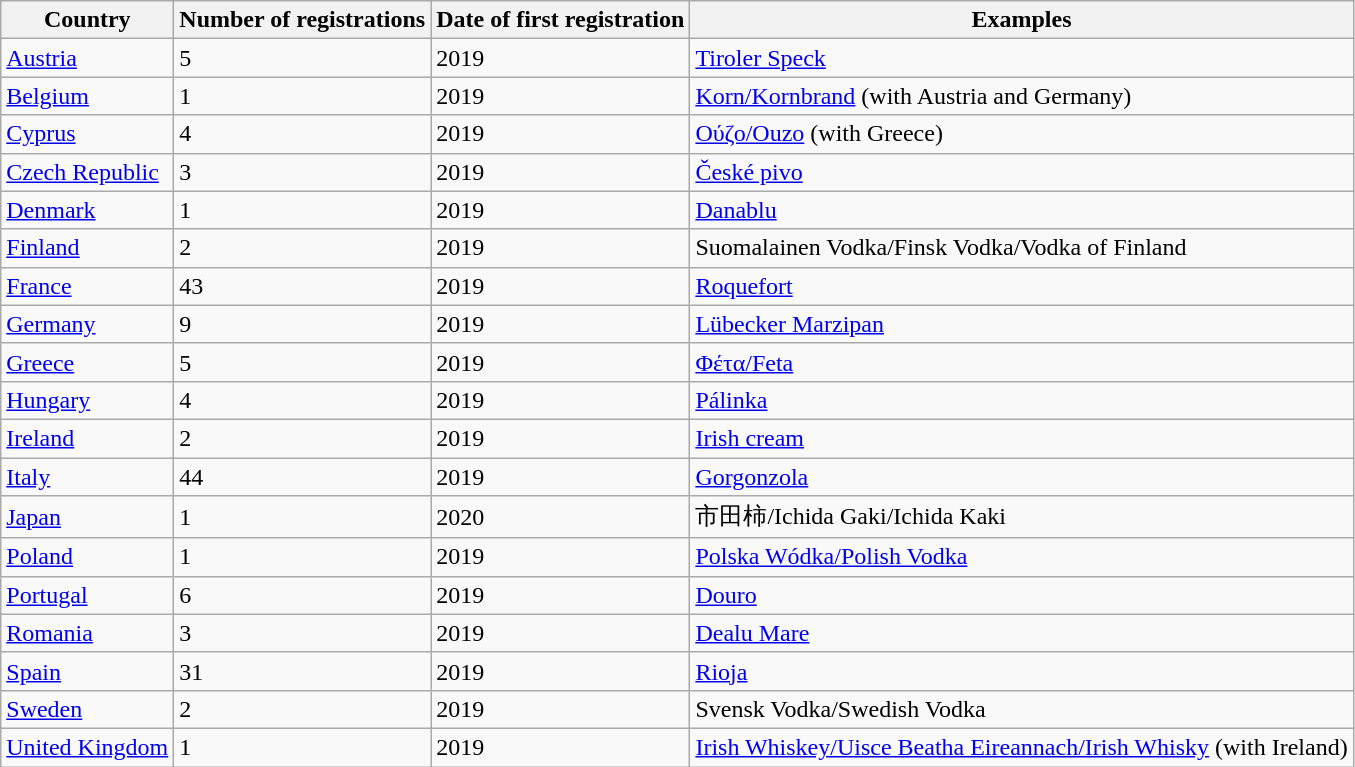<table class="wikitable sortable">
<tr>
<th>Country</th>
<th>Number of registrations</th>
<th>Date of first registration</th>
<th>Examples</th>
</tr>
<tr>
<td><a href='#'>Austria</a></td>
<td>5</td>
<td>2019</td>
<td><a href='#'>Tiroler Speck</a></td>
</tr>
<tr>
<td><a href='#'>Belgium</a></td>
<td>1</td>
<td>2019</td>
<td><a href='#'>Korn/Kornbrand</a> (with Austria and Germany)</td>
</tr>
<tr>
<td><a href='#'>Cyprus</a></td>
<td>4</td>
<td>2019</td>
<td><a href='#'>Ούζο/Ouzo</a> (with Greece)</td>
</tr>
<tr>
<td><a href='#'>Czech Republic</a></td>
<td>3</td>
<td>2019</td>
<td><a href='#'>České pivo</a></td>
</tr>
<tr>
<td><a href='#'>Denmark</a></td>
<td>1</td>
<td>2019</td>
<td><a href='#'>Danablu</a></td>
</tr>
<tr>
<td><a href='#'>Finland</a></td>
<td>2</td>
<td>2019</td>
<td>Suomalainen Vodka/Finsk Vodka/Vodka of Finland</td>
</tr>
<tr>
<td><a href='#'>France</a></td>
<td>43</td>
<td>2019</td>
<td><a href='#'>Roquefort</a></td>
</tr>
<tr>
<td><a href='#'>Germany</a></td>
<td>9</td>
<td>2019</td>
<td><a href='#'>Lübecker Marzipan</a></td>
</tr>
<tr>
<td><a href='#'>Greece</a></td>
<td>5</td>
<td>2019</td>
<td><a href='#'>Φέτα/Feta</a></td>
</tr>
<tr>
<td><a href='#'>Hungary</a></td>
<td>4</td>
<td>2019</td>
<td><a href='#'>Pálinka</a></td>
</tr>
<tr>
<td><a href='#'>Ireland</a></td>
<td>2</td>
<td>2019</td>
<td><a href='#'>Irish cream</a></td>
</tr>
<tr>
<td><a href='#'>Italy</a></td>
<td>44</td>
<td>2019</td>
<td><a href='#'>Gorgonzola</a></td>
</tr>
<tr>
<td><a href='#'>Japan</a></td>
<td>1</td>
<td>2020</td>
<td>市田柿/Ichida Gaki/Ichida Kaki</td>
</tr>
<tr>
<td><a href='#'>Poland</a></td>
<td>1</td>
<td>2019</td>
<td><a href='#'>Polska Wódka/Polish Vodka</a></td>
</tr>
<tr>
<td><a href='#'>Portugal</a></td>
<td>6</td>
<td>2019</td>
<td><a href='#'>Douro</a></td>
</tr>
<tr>
<td><a href='#'>Romania</a></td>
<td>3</td>
<td>2019</td>
<td><a href='#'>Dealu Mare</a></td>
</tr>
<tr>
<td><a href='#'>Spain</a></td>
<td>31</td>
<td>2019</td>
<td><a href='#'>Rioja</a></td>
</tr>
<tr>
<td><a href='#'>Sweden</a></td>
<td>2</td>
<td>2019</td>
<td>Svensk Vodka/Swedish Vodka</td>
</tr>
<tr>
<td><a href='#'>United Kingdom</a></td>
<td>1</td>
<td>2019</td>
<td><a href='#'>Irish Whiskey/Uisce Beatha Eireannach/Irish Whisky</a> (with Ireland)</td>
</tr>
</table>
